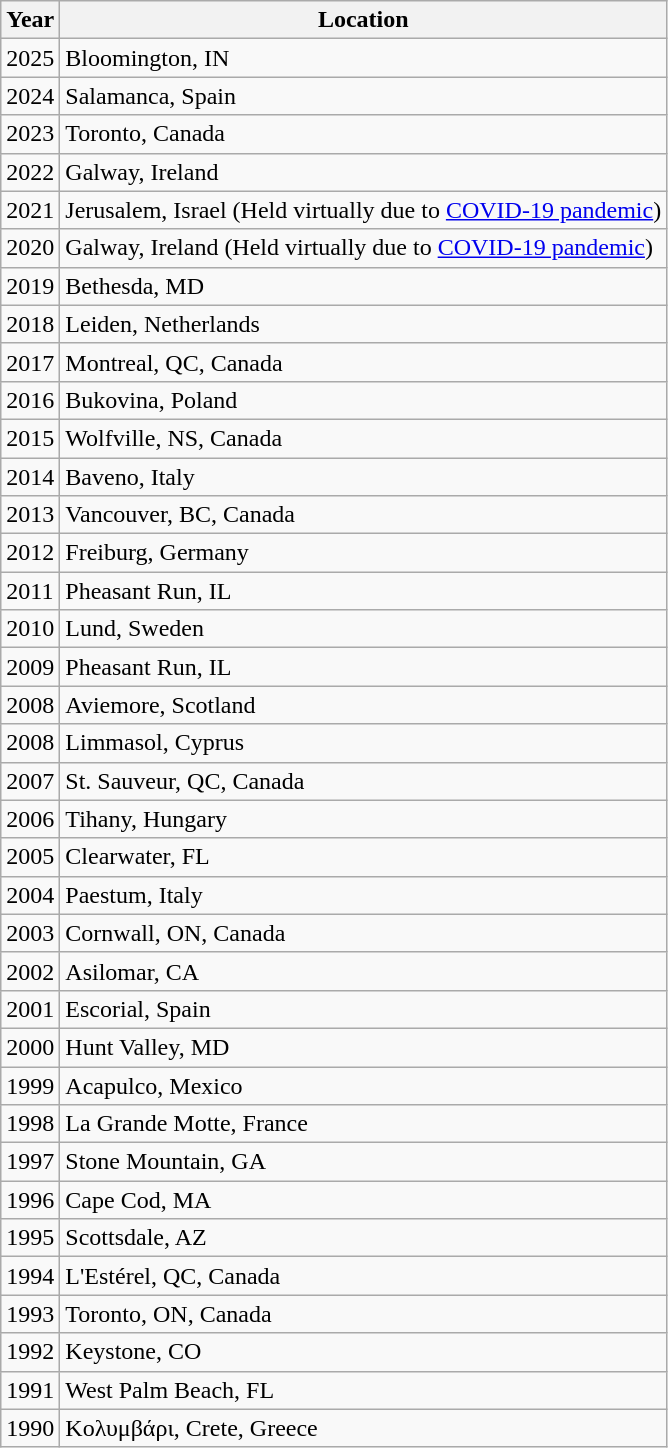<table class="wikitable">
<tr>
<th>Year</th>
<th>Location</th>
</tr>
<tr>
<td>2025</td>
<td>Bloomington, IN</td>
</tr>
<tr>
<td>2024</td>
<td>Salamanca, Spain</td>
</tr>
<tr>
<td>2023</td>
<td>Toronto, Canada</td>
</tr>
<tr>
<td>2022</td>
<td>Galway, Ireland</td>
</tr>
<tr>
<td>2021</td>
<td>Jerusalem, Israel (Held virtually due to <a href='#'>COVID-19 pandemic</a>)</td>
</tr>
<tr>
<td>2020</td>
<td>Galway, Ireland (Held virtually due to <a href='#'>COVID-19 pandemic</a>)</td>
</tr>
<tr>
<td>2019</td>
<td>Bethesda, MD</td>
</tr>
<tr>
<td>2018</td>
<td>Leiden, Netherlands</td>
</tr>
<tr>
<td>2017</td>
<td>Montreal, QC, Canada</td>
</tr>
<tr>
<td>2016</td>
<td>Bukovina, Poland</td>
</tr>
<tr>
<td>2015</td>
<td>Wolfville, NS, Canada</td>
</tr>
<tr>
<td>2014</td>
<td>Baveno, Italy</td>
</tr>
<tr>
<td>2013</td>
<td>Vancouver, BC, Canada</td>
</tr>
<tr>
<td>2012</td>
<td>Freiburg, Germany</td>
</tr>
<tr>
<td>2011</td>
<td>Pheasant Run, IL</td>
</tr>
<tr>
<td>2010</td>
<td>Lund, Sweden</td>
</tr>
<tr>
<td>2009</td>
<td>Pheasant Run, IL</td>
</tr>
<tr>
<td>2008</td>
<td>Aviemore, Scotland</td>
</tr>
<tr>
<td>2008</td>
<td>Limmasol, Cyprus</td>
</tr>
<tr>
<td>2007</td>
<td>St. Sauveur, QC, Canada</td>
</tr>
<tr>
<td>2006</td>
<td>Tihany, Hungary</td>
</tr>
<tr>
<td>2005</td>
<td>Clearwater, FL</td>
</tr>
<tr>
<td>2004</td>
<td>Paestum, Italy</td>
</tr>
<tr>
<td>2003</td>
<td>Cornwall, ON, Canada</td>
</tr>
<tr>
<td>2002</td>
<td>Asilomar, CA</td>
</tr>
<tr>
<td>2001</td>
<td>Escorial, Spain</td>
</tr>
<tr>
<td>2000</td>
<td>Hunt Valley, MD</td>
</tr>
<tr>
<td>1999</td>
<td>Acapulco, Mexico</td>
</tr>
<tr>
<td>1998</td>
<td>La Grande Motte, France</td>
</tr>
<tr>
<td>1997</td>
<td>Stone Mountain, GA</td>
</tr>
<tr>
<td>1996</td>
<td>Cape Cod, MA</td>
</tr>
<tr>
<td>1995</td>
<td>Scottsdale, AZ</td>
</tr>
<tr>
<td>1994</td>
<td>L'Estérel, QC, Canada</td>
</tr>
<tr>
<td>1993</td>
<td>Toronto, ON, Canada</td>
</tr>
<tr>
<td>1992</td>
<td>Keystone, CO</td>
</tr>
<tr>
<td>1991</td>
<td>West Palm Beach, FL</td>
</tr>
<tr>
<td>1990</td>
<td>Κολυμβάρι, Crete, Greece</td>
</tr>
</table>
